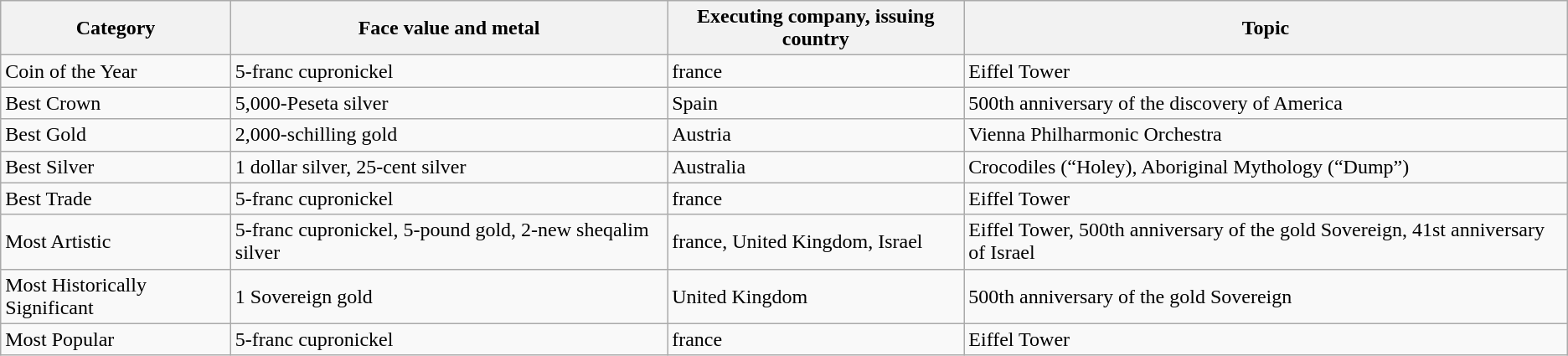<table class="wikitable plainrowheaders">
<tr>
<th>Category</th>
<th>Face value and metal</th>
<th>Executing company, issuing country</th>
<th>Topic</th>
</tr>
<tr>
<td>Coin of the Year</td>
<td>5-franc cupronickel</td>
<td>france</td>
<td>Eiffel Tower</td>
</tr>
<tr>
<td>Best Crown</td>
<td>5,000-Peseta silver</td>
<td>Spain</td>
<td>500th anniversary of the discovery of America</td>
</tr>
<tr>
<td>Best Gold</td>
<td>2,000-schilling gold</td>
<td>Austria</td>
<td>Vienna Philharmonic Orchestra</td>
</tr>
<tr>
<td>Best Silver</td>
<td>1 dollar silver, 25-cent silver</td>
<td>Australia</td>
<td>Crocodiles (“Holey), Aboriginal Mythology (“Dump”)</td>
</tr>
<tr>
<td>Best Trade</td>
<td>5-franc cupronickel</td>
<td>france</td>
<td>Eiffel Tower</td>
</tr>
<tr>
<td>Most Artistic</td>
<td>5-franc cupronickel, 5-pound gold, 2-new sheqalim silver</td>
<td>france, United Kingdom, Israel</td>
<td>Eiffel Tower, 500th anniversary of the gold Sovereign, 41st anniversary of Israel</td>
</tr>
<tr>
<td>Most Historically Significant</td>
<td>1 Sovereign gold</td>
<td>United Kingdom</td>
<td>500th anniversary of the gold Sovereign</td>
</tr>
<tr>
<td>Most Popular</td>
<td>5-franc cupronickel</td>
<td>france</td>
<td>Eiffel Tower</td>
</tr>
</table>
